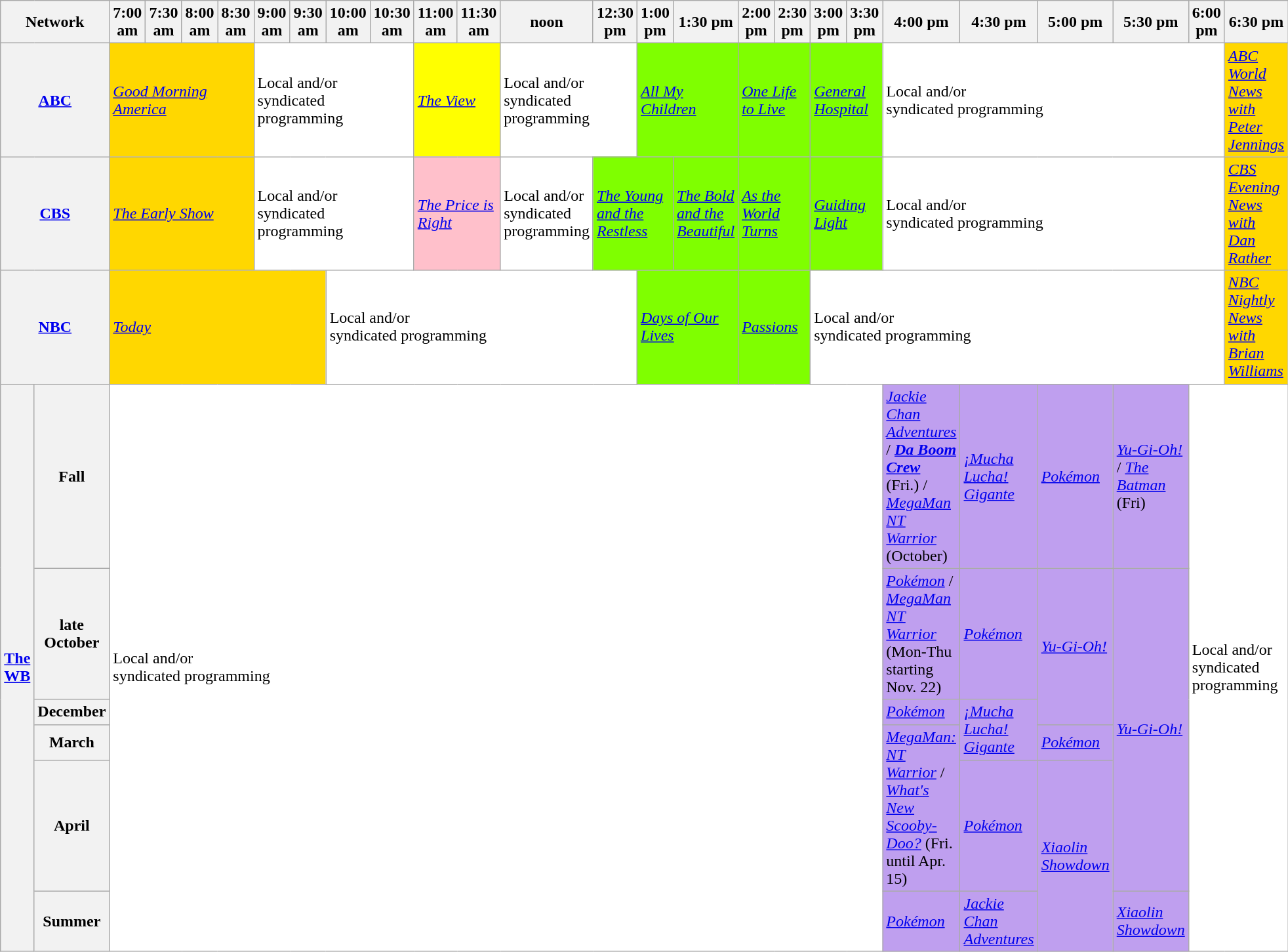<table class=wikitable>
<tr>
<th width="1.5%" bgcolor="#C0C0C0" colspan="2">Network</th>
<th width="4%" bgcolor="#C0C0C0">7:00 am</th>
<th width="4%" bgcolor="#C0C0C0">7:30 am</th>
<th width="4%" bgcolor="#C0C0C0">8:00 am</th>
<th width="4%" bgcolor="#C0C0C0">8:30 am</th>
<th width="4%" bgcolor="#C0C0C0">9:00 am</th>
<th width="4%" bgcolor="#C0C0C0">9:30 am</th>
<th width="4%" bgcolor="#C0C0C0">10:00 am</th>
<th width="4%" bgcolor="#C0C0C0">10:30 am</th>
<th width="4%" bgcolor="#C0C0C0">11:00 am</th>
<th width="4%" bgcolor="#C0C0C0">11:30 am</th>
<th width="4%" bgcolor="#C0C0C0">noon</th>
<th width="4%" bgcolor="#C0C0C0">12:30 pm</th>
<th width="4%" bgcolor="#C0C0C0">1:00 pm</th>
<th width="4%" bgcolor="#C0C0C0">1:30 pm</th>
<th width="4%" bgcolor="#C0C0C0">2:00 pm</th>
<th width="4%" bgcolor="#C0C0C0">2:30 pm</th>
<th width="4%" bgcolor="#C0C0C0">3:00 pm</th>
<th width="4%" bgcolor="#C0C0C0">3:30 pm</th>
<th width="4%" bgcolor="#C0C0C0">4:00 pm</th>
<th width="4%" bgcolor="#C0C0C0">4:30 pm</th>
<th width="4%" bgcolor="#C0C0C0">5:00 pm</th>
<th width="4%" bgcolor="#C0C0C0">5:30 pm</th>
<th width="4%" bgcolor="#C0C0C0">6:00 pm</th>
<th width="4%" bgcolor="#C0C0C0">6:30 pm</th>
</tr>
<tr>
<th bgcolor="#C0C0C0"colspan="2"><a href='#'>ABC</a></th>
<td bgcolor="gold" colspan="4"><em><a href='#'>Good Morning America</a></em></td>
<td bgcolor="white" colspan="4">Local and/or<br>syndicated programming</td>
<td bgcolor="yellow" colspan="2"><em><a href='#'>The View</a></em></td>
<td bgcolor="white" colspan="2">Local and/or<br>syndicated programming</td>
<td bgcolor="chartreuse" colspan="2"><em><a href='#'>All My Children</a></em></td>
<td bgcolor="chartreuse" colspan="2"><em><a href='#'>One Life to Live</a></em></td>
<td bgcolor="chartreuse" colspan="2"><em><a href='#'>General Hospital</a></em></td>
<td bgcolor="white" colspan="5">Local and/or<br>syndicated programming</td>
<td bgcolor="gold"><em><a href='#'>ABC World News with Peter Jennings</a></em></td>
</tr>
<tr>
<th bgcolor="#C0C0C0"colspan="2"><a href='#'>CBS</a></th>
<td bgcolor="gold" colspan="4"><em><a href='#'>The Early Show</a></em></td>
<td bgcolor="white" colspan="4">Local and/or<br>syndicated programming</td>
<td bgcolor="pink" colspan="2"><em><a href='#'>The Price is Right</a></em></td>
<td bgcolor="white">Local and/or<br>syndicated programming</td>
<td bgcolor="chartreuse" colspan="2"><em><a href='#'>The Young and the Restless</a></em></td>
<td bgcolor="chartreuse"><em><a href='#'>The Bold and the Beautiful</a></em></td>
<td bgcolor="chartreuse" colspan="2"><em><a href='#'>As the World Turns</a></em></td>
<td bgcolor="chartreuse" colspan="2"><em><a href='#'>Guiding Light</a></em></td>
<td bgcolor="white" colspan="5">Local and/or<br>syndicated programming</td>
<td bgcolor="gold"><em><a href='#'>CBS Evening News with Dan Rather</a></em></td>
</tr>
<tr>
<th bgcolor="#C0C0C0"colspan="2"><a href='#'>NBC</a></th>
<td bgcolor="gold" colspan="6"><em><a href='#'>Today</a></em></td>
<td bgcolor="white" colspan="6">Local and/or<br>syndicated programming</td>
<td bgcolor="chartreuse" colspan="2"><em><a href='#'>Days of Our Lives</a></em></td>
<td bgcolor="chartreuse" colspan="2"><em><a href='#'>Passions</a></em></td>
<td bgcolor="white" colspan="7">Local and/or<br>syndicated programming</td>
<td bgcolor="gold"><em><a href='#'>NBC Nightly News with Brian Williams</a></em></td>
</tr>
<tr>
<th bgcolor="#C0C0C0" rowspan="7"><a href='#'>The WB</a></th>
<th>Fall</th>
<td bgcolor="white" rowspan="7"colspan="18">Local and/or<br>syndicated programming</td>
<td bgcolor="bf9fef" rowspan="1"><em><a href='#'>Jackie Chan Adventures</a></em> / <strong><em><a href='#'>Da Boom Crew</a></em></strong> (Fri.) / <em><a href='#'>MegaMan NT Warrior</a></em> (October)</td>
<td bgcolor="bf9fef" rowspan="1"><em><a href='#'>¡Mucha Lucha! Gigante</a></em></td>
<td bgcolor="bf9fef" rowspan="1"><em><a href='#'>Pokémon</a></em></td>
<td bgcolor="bf9fef" rowspan="1"><em><a href='#'>Yu-Gi-Oh!</a></em> / <em><a href='#'>The Batman</a></em> (Fri)</td>
<td bgcolor="white" rowspan="7"colspan="4">Local and/or<br>syndicated programming</td>
</tr>
<tr>
<th>late October</th>
<td bgcolor="bf9fef" rowspan="1"><em><a href='#'>Pokémon</a></em> / <em><a href='#'>MegaMan NT Warrior</a></em> (Mon-Thu starting Nov. 22)</td>
<td bgcolor="bf9fef" rowspan="1"><em><a href='#'>Pokémon</a></em></td>
<td bgcolor="bf9fef" rowspan="2"><em><a href='#'>Yu-Gi-Oh!</a></em></td>
<td rowspan="4" bgcolor="bf9fef"><em><a href='#'>Yu-Gi-Oh!</a></em></td>
</tr>
<tr>
<th>December</th>
<td bgcolor="bf9fef" rowspan="1"><em><a href='#'>Pokémon</a></em></td>
<td bgcolor="bf9fef" rowspan="2"><em><a href='#'>¡Mucha Lucha! Gigante</a></em></td>
</tr>
<tr>
<th>March</th>
<td bgcolor="bf9fef" rowspan="2"><em><a href='#'>MegaMan: NT Warrior</a></em> / <em><a href='#'>What's New Scooby-Doo?</a></em> (Fri. until Apr. 15)</td>
<td bgcolor="bf9fef" rowspan="1"><em><a href='#'>Pokémon</a></em></td>
</tr>
<tr>
<th>April</th>
<td bgcolor="bf9fef" rowspan="1"><em><a href='#'>Pokémon</a></em></td>
<td bgcolor="bf9fef" rowspan="2"><em><a href='#'>Xiaolin Showdown</a></em></td>
</tr>
<tr>
<th>Summer</th>
<td bgcolor="bf9fef" rowspan="1"><em><a href='#'>Pokémon</a></em></td>
<td bgcolor="bf9fef" rowspan="1"><em><a href='#'>Jackie Chan Adventures</a></em></td>
<td bgcolor="bf9fef" rowspan="1"><em><a href='#'>Xiaolin Showdown</a></em></td>
</tr>
</table>
